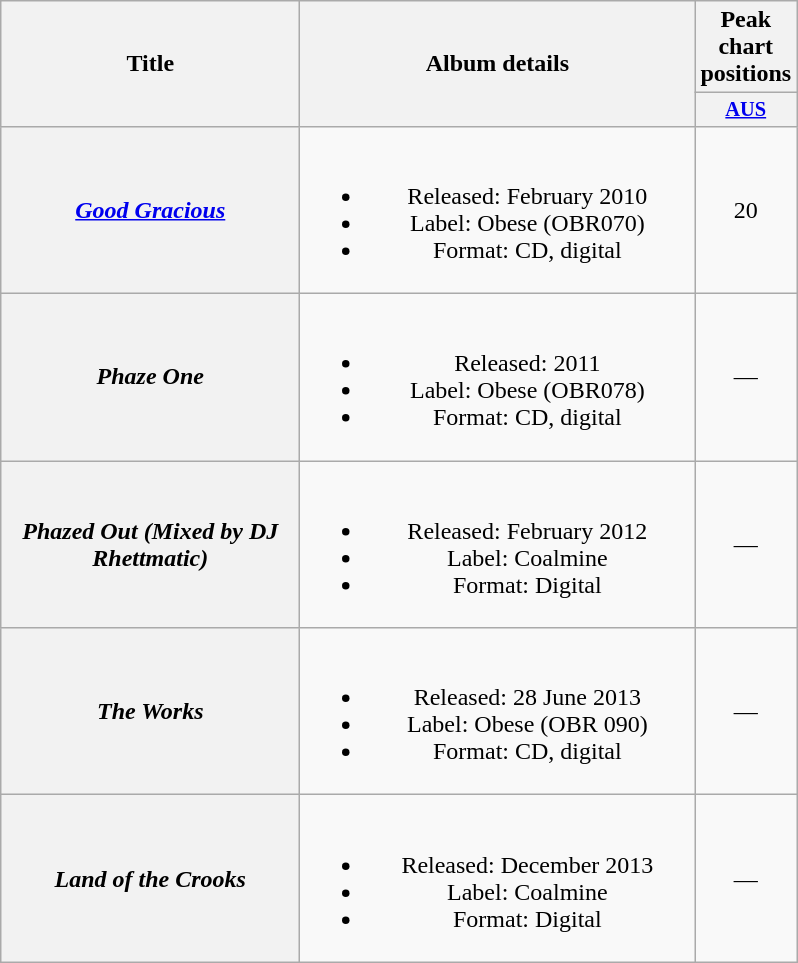<table class="wikitable plainrowheaders" style="text-align:center;" border="1">
<tr>
<th scope="col" rowspan="2" style="width:12em;">Title</th>
<th scope="col" rowspan="2" style="width:16em;">Album details</th>
<th scope="col" colspan="1">Peak chart<br>positions</th>
</tr>
<tr>
<th scope="col" style="width:3em; font-size:85%"><a href='#'>AUS</a><br></th>
</tr>
<tr>
<th scope="row"><em><a href='#'>Good Gracious</a></em></th>
<td><br><ul><li>Released: February 2010</li><li>Label: Obese (OBR070)</li><li>Format: CD, digital</li></ul></td>
<td>20</td>
</tr>
<tr>
<th scope="row"><em>Phaze One</em><br></th>
<td><br><ul><li>Released: 2011</li><li>Label: Obese (OBR078)</li><li>Format: CD, digital</li></ul></td>
<td>—</td>
</tr>
<tr>
<th scope="row"><em>Phazed Out (Mixed by DJ Rhettmatic)</em></th>
<td><br><ul><li>Released: February 2012</li><li>Label: Coalmine</li><li>Format: Digital</li></ul></td>
<td>—</td>
</tr>
<tr>
<th scope="row"><em>The Works</em></th>
<td><br><ul><li>Released: 28 June 2013</li><li>Label: Obese (OBR 090)</li><li>Format: CD, digital</li></ul></td>
<td>—</td>
</tr>
<tr>
<th scope="row"><em>Land of the Crooks</em><br></th>
<td><br><ul><li>Released: December 2013</li><li>Label: Coalmine</li><li>Format: Digital</li></ul></td>
<td>—</td>
</tr>
</table>
